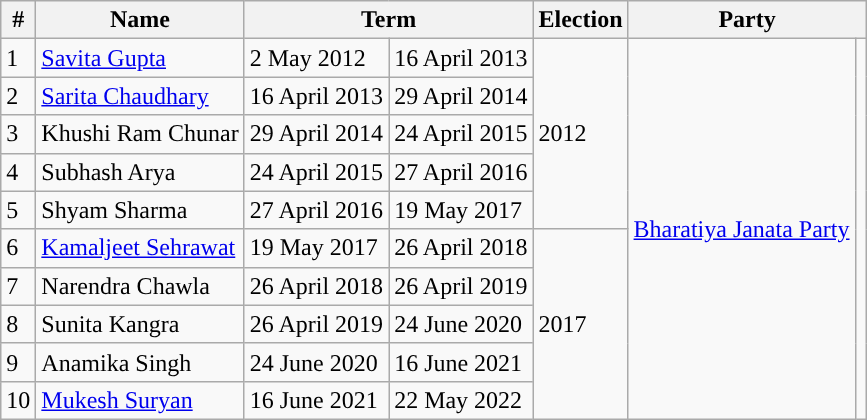<table class="wikitable">
<tr>
<th>#</th>
<th>Name</th>
<th colspan="2">Term</th>
<th>Election</th>
<th colspan="2">Party</th>
</tr>
<tr>
<td>1</td>
<td><a href='#'>Savita Gupta</a></td>
<td>2 May 2012</td>
<td>16 April 2013</td>
<td rowspan="5">2012</td>
<td rowspan="10"><a href='#'>Bharatiya Janata Party</a></td>
<td rowspan="10"></td>
</tr>
<tr>
<td>2</td>
<td><a href='#'>Sarita Chaudhary</a></td>
<td>16 April 2013</td>
<td>29 April 2014</td>
</tr>
<tr>
<td>3</td>
<td>Khushi Ram Chunar</td>
<td>29 April 2014</td>
<td>24 April 2015</td>
</tr>
<tr>
<td>4</td>
<td>Subhash Arya</td>
<td>24 April 2015</td>
<td>27 April 2016</td>
</tr>
<tr>
<td>5</td>
<td>Shyam Sharma</td>
<td>27 April 2016</td>
<td>19 May 2017</td>
</tr>
<tr>
<td>6</td>
<td><a href='#'>Kamaljeet Sehrawat</a></td>
<td>19 May 2017</td>
<td>26 April 2018</td>
<td rowspan="5">2017</td>
</tr>
<tr>
<td>7</td>
<td>Narendra Chawla</td>
<td>26 April 2018</td>
<td>26 April 2019</td>
</tr>
<tr>
<td>8</td>
<td>Sunita Kangra</td>
<td>26 April 2019</td>
<td>24 June 2020</td>
</tr>
<tr>
<td>9</td>
<td>Anamika Singh</td>
<td>24 June 2020</td>
<td>16 June 2021</td>
</tr>
<tr>
<td>10</td>
<td><a href='#'>Mukesh Suryan</a></td>
<td>16 June 2021</td>
<td>22 May 2022</td>
</tr>
</table>
